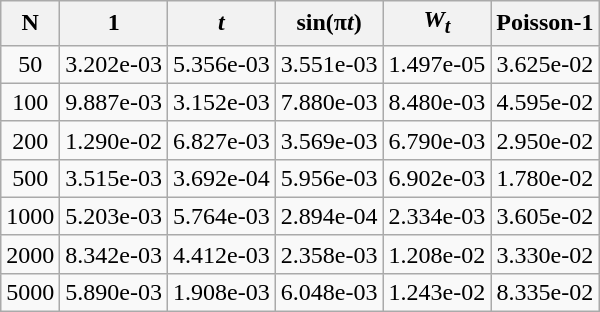<table class="wikitable" style="text-align:center;">
<tr>
<th>N</th>
<th>1</th>
<th><em>t</em></th>
<th>sin(π<em>t</em>)</th>
<th><em>W</em><sub><em>t</em></sub></th>
<th>Poisson-1</th>
</tr>
<tr>
<td>50</td>
<td>3.202e-03</td>
<td>5.356e-03</td>
<td>3.551e-03</td>
<td>1.497e-05</td>
<td>3.625e-02</td>
</tr>
<tr>
<td>100</td>
<td>9.887e-03</td>
<td>3.152e-03</td>
<td>7.880e-03</td>
<td>8.480e-03</td>
<td>4.595e-02</td>
</tr>
<tr>
<td>200</td>
<td>1.290e-02</td>
<td>6.827e-03</td>
<td>3.569e-03</td>
<td>6.790e-03</td>
<td>2.950e-02</td>
</tr>
<tr>
<td>500</td>
<td>3.515e-03</td>
<td>3.692e-04</td>
<td>5.956e-03</td>
<td>6.902e-03</td>
<td>1.780e-02</td>
</tr>
<tr>
<td>1000</td>
<td>5.203e-03</td>
<td>5.764e-03</td>
<td>2.894e-04</td>
<td>2.334e-03</td>
<td>3.605e-02</td>
</tr>
<tr>
<td>2000</td>
<td>8.342e-03</td>
<td>4.412e-03</td>
<td>2.358e-03</td>
<td>1.208e-02</td>
<td>3.330e-02</td>
</tr>
<tr>
<td>5000</td>
<td>5.890e-03</td>
<td>1.908e-03</td>
<td>6.048e-03</td>
<td>1.243e-02</td>
<td>8.335e-02</td>
</tr>
</table>
